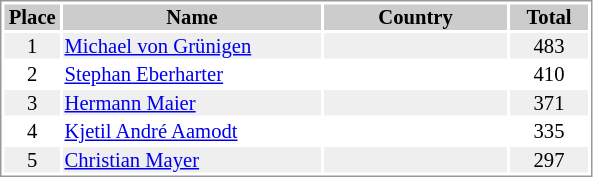<table border="0" style="border: 1px solid #999; background-color:#FFFFFF; text-align:center; font-size:86%; line-height:15px;">
<tr align="center" bgcolor="#CCCCCC">
<th width=35>Place</th>
<th width=170>Name</th>
<th width=120>Country</th>
<th width=50>Total</th>
</tr>
<tr bgcolor="#EFEFEF">
<td>1</td>
<td align="left"><a href='#'>Michael von Grünigen</a></td>
<td align="left"> </td>
<td>483</td>
</tr>
<tr>
<td>2</td>
<td align="left"><a href='#'>Stephan Eberharter</a></td>
<td align="left"></td>
<td>410</td>
</tr>
<tr bgcolor="#EFEFEF">
<td>3</td>
<td align="left"><a href='#'>Hermann Maier</a></td>
<td align="left"></td>
<td>371</td>
</tr>
<tr>
<td>4</td>
<td align="left"><a href='#'>Kjetil André Aamodt</a></td>
<td align="left"></td>
<td>335</td>
</tr>
<tr bgcolor="#EFEFEF">
<td>5</td>
<td align="left"><a href='#'>Christian Mayer</a></td>
<td align="left"></td>
<td>297</td>
</tr>
</table>
